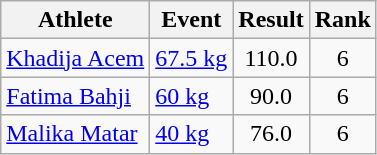<table class="wikitable">
<tr>
<th>Athlete</th>
<th>Event</th>
<th>Result</th>
<th>Rank</th>
</tr>
<tr align=center>
<td align=left><a href='#'>Khadija Acem</a></td>
<td align=left><a href='#'>67.5 kg</a></td>
<td>110.0</td>
<td>6</td>
</tr>
<tr align=center>
<td align=left><a href='#'>Fatima Bahji</a></td>
<td align=left><a href='#'>60 kg</a></td>
<td>90.0</td>
<td>6</td>
</tr>
<tr align=center>
<td align=left><a href='#'>Malika Matar</a></td>
<td align=left><a href='#'>40 kg</a></td>
<td>76.0</td>
<td>6</td>
</tr>
</table>
